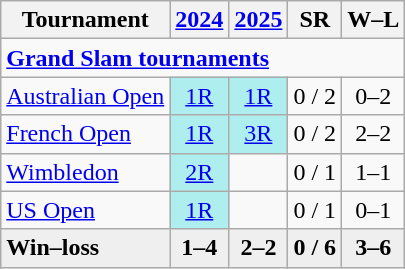<table class=wikitable style=text-align:center>
<tr>
<th>Tournament</th>
<th><a href='#'>2024</a></th>
<th><a href='#'>2025</a></th>
<th>SR</th>
<th>W–L</th>
</tr>
<tr>
<td colspan="6" style="text-align:left"><strong><a href='#'>Grand Slam tournaments</a></strong></td>
</tr>
<tr>
<td style=text-align:left><a href='#'>Australian Open</a></td>
<td bgcolor=afeeee><a href='#'>1R</a></td>
<td bgcolor=afeeee><a href='#'>1R</a></td>
<td>0 / 2</td>
<td>0–2</td>
</tr>
<tr>
<td style=text-align:left><a href='#'>French Open</a></td>
<td bgcolor=afeeee><a href='#'>1R</a></td>
<td bgcolor=afeeee><a href='#'>3R</a></td>
<td>0 / 2</td>
<td>2–2</td>
</tr>
<tr>
<td style=text-align:left><a href='#'>Wimbledon</a></td>
<td bgcolor=afeeee><a href='#'>2R</a></td>
<td></td>
<td>0 / 1</td>
<td>1–1</td>
</tr>
<tr>
<td style=text-align:left><a href='#'>US Open</a></td>
<td bgcolor=afeeee><a href='#'>1R</a></td>
<td></td>
<td>0 / 1</td>
<td>0–1</td>
</tr>
<tr style=background:#efefef;font-weight:bold>
<td style=text-align:left>Win–loss</td>
<td>1–4</td>
<td>2–2</td>
<td>0 / 6</td>
<td>3–6</td>
</tr>
</table>
